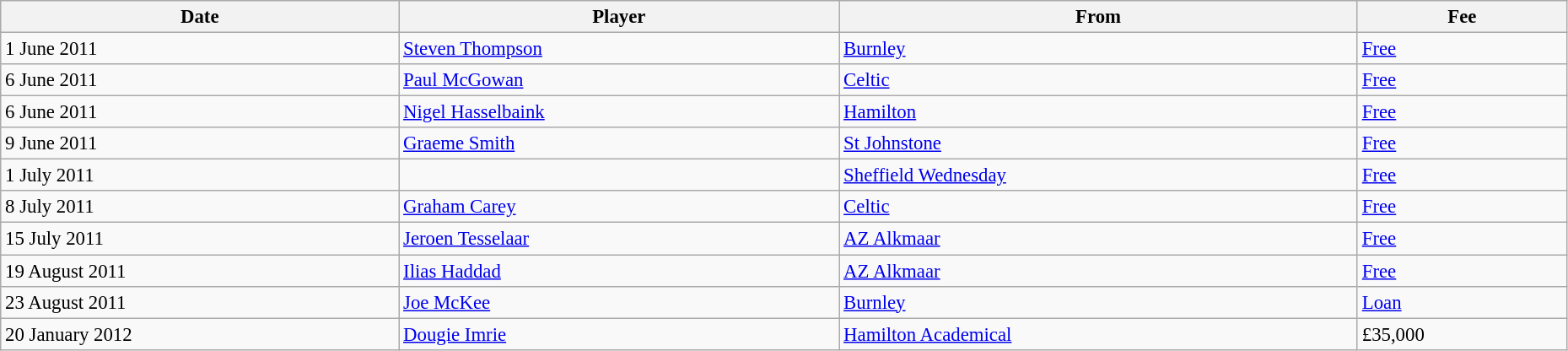<table class="wikitable" style="text-align:center; font-size:95%;width:98%; text-align:left">
<tr>
<th>Date</th>
<th>Player</th>
<th>From</th>
<th>Fee</th>
</tr>
<tr>
<td>1 June 2011</td>
<td> <a href='#'>Steven Thompson</a></td>
<td> <a href='#'>Burnley</a></td>
<td><a href='#'>Free</a></td>
</tr>
<tr>
<td>6 June 2011</td>
<td> <a href='#'>Paul McGowan</a></td>
<td> <a href='#'>Celtic</a></td>
<td><a href='#'>Free</a></td>
</tr>
<tr>
<td>6 June 2011</td>
<td> <a href='#'>Nigel Hasselbaink</a></td>
<td> <a href='#'>Hamilton</a></td>
<td><a href='#'>Free</a></td>
</tr>
<tr>
<td>9 June 2011</td>
<td> <a href='#'>Graeme Smith</a></td>
<td> <a href='#'>St Johnstone</a></td>
<td><a href='#'>Free</a></td>
</tr>
<tr>
<td>1 July 2011</td>
<td> </td>
<td> <a href='#'>Sheffield Wednesday</a></td>
<td><a href='#'>Free</a></td>
</tr>
<tr>
<td>8 July 2011</td>
<td> <a href='#'>Graham Carey</a></td>
<td> <a href='#'>Celtic</a></td>
<td><a href='#'>Free</a></td>
</tr>
<tr>
<td>15 July 2011</td>
<td> <a href='#'>Jeroen Tesselaar</a></td>
<td> <a href='#'>AZ Alkmaar</a></td>
<td><a href='#'>Free</a></td>
</tr>
<tr>
<td>19 August 2011</td>
<td> <a href='#'>Ilias Haddad</a></td>
<td> <a href='#'>AZ Alkmaar</a></td>
<td><a href='#'>Free</a></td>
</tr>
<tr>
<td>23 August 2011</td>
<td> <a href='#'>Joe McKee</a></td>
<td> <a href='#'>Burnley</a></td>
<td><a href='#'>Loan</a></td>
</tr>
<tr>
<td>20 January 2012</td>
<td> <a href='#'>Dougie Imrie</a></td>
<td> <a href='#'>Hamilton Academical</a></td>
<td>£35,000</td>
</tr>
</table>
